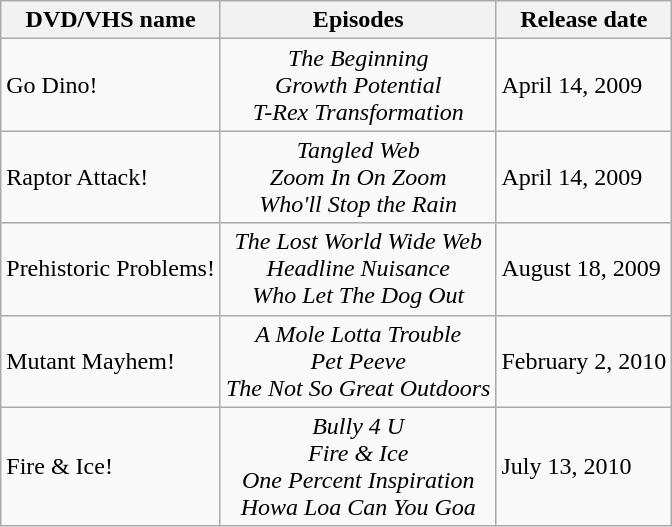<table class="wikitable">
<tr>
<th>DVD/VHS name</th>
<th>Episodes</th>
<th>Release date</th>
</tr>
<tr>
<td>Go Dino!</td>
<td style="text-align:center;"><em>The Beginning</em><br><em>Growth Potential</em><br><em>T-Rex Transformation</em></td>
<td>April 14, 2009</td>
</tr>
<tr>
<td>Raptor Attack!</td>
<td style="text-align:center;"><em>Tangled Web</em><br><em>Zoom In On Zoom</em><br><em>Who'll Stop the Rain</em></td>
<td>April 14, 2009</td>
</tr>
<tr>
<td>Prehistoric Problems!</td>
<td style="text-align:center;"><em>The Lost World Wide Web</em><br><em>Headline Nuisance</em><br><em>Who Let The Dog Out</em></td>
<td>August 18, 2009</td>
</tr>
<tr>
<td>Mutant Mayhem!</td>
<td style="text-align:center;"><em>A Mole Lotta Trouble</em><br><em>Pet Peeve</em><br><em>The Not So Great Outdoors</em></td>
<td>February 2, 2010</td>
</tr>
<tr>
<td>Fire & Ice!</td>
<td style="text-align:center;"><em>Bully 4 U</em><br><em>Fire & Ice</em><br><em>One Percent Inspiration</em><br><em>Howa Loa Can You Goa</em></td>
<td>July 13, 2010</td>
</tr>
</table>
